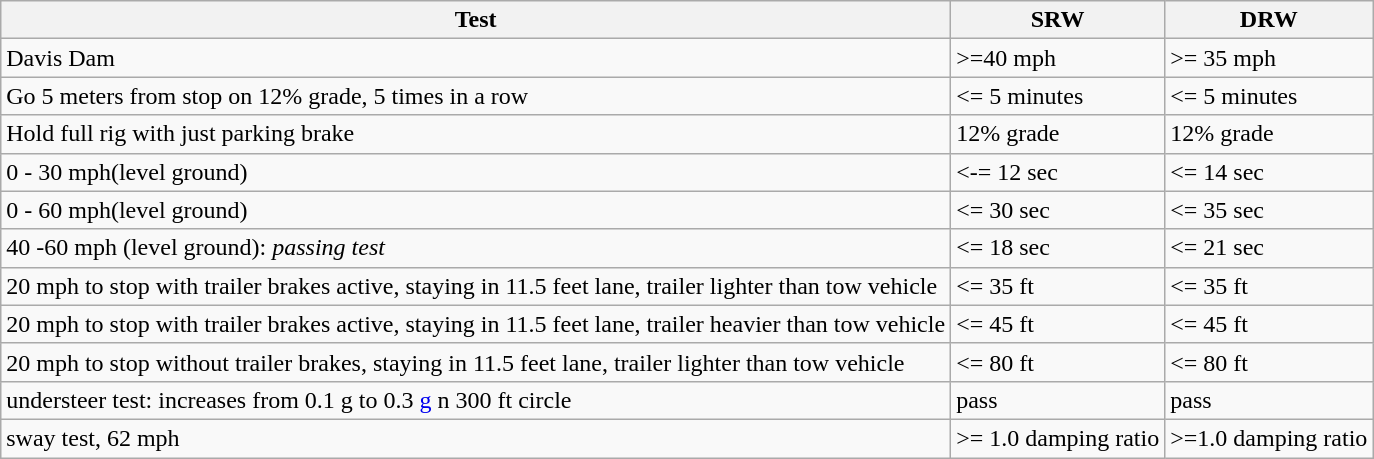<table class="wikitable">
<tr>
<th>Test</th>
<th>SRW</th>
<th>DRW</th>
</tr>
<tr>
<td>Davis Dam</td>
<td>>=40 mph</td>
<td>>= 35 mph</td>
</tr>
<tr>
<td>Go 5 meters from stop on 12% grade, 5 times in a row</td>
<td><= 5 minutes</td>
<td><= 5 minutes</td>
</tr>
<tr>
<td>Hold full rig with just parking brake</td>
<td>12% grade</td>
<td>12% grade</td>
</tr>
<tr>
<td>0 - 30 mph(level ground)</td>
<td><-= 12 sec</td>
<td><= 14 sec</td>
</tr>
<tr>
<td>0 - 60 mph(level ground)</td>
<td><= 30 sec</td>
<td><= 35 sec</td>
</tr>
<tr>
<td>40 -60 mph (level ground): <em>passing test</em></td>
<td><= 18 sec</td>
<td><= 21 sec</td>
</tr>
<tr>
<td>20 mph to stop with trailer brakes active, staying in 11.5 feet lane, trailer lighter than tow vehicle</td>
<td><= 35 ft</td>
<td><= 35 ft</td>
</tr>
<tr>
<td>20 mph to stop with trailer brakes active, staying in 11.5 feet lane, trailer heavier than tow vehicle</td>
<td><= 45 ft</td>
<td><= 45 ft</td>
</tr>
<tr>
<td>20 mph to stop without trailer brakes, staying in 11.5 feet lane, trailer lighter than tow vehicle</td>
<td><= 80 ft</td>
<td><= 80 ft</td>
</tr>
<tr>
<td>understeer test: increases from 0.1 g to 0.3 <a href='#'>g</a>  n 300 ft circle</td>
<td>pass</td>
<td>pass</td>
</tr>
<tr>
<td>sway test, 62 mph</td>
<td>>= 1.0 damping ratio</td>
<td>>=1.0 damping ratio</td>
</tr>
</table>
